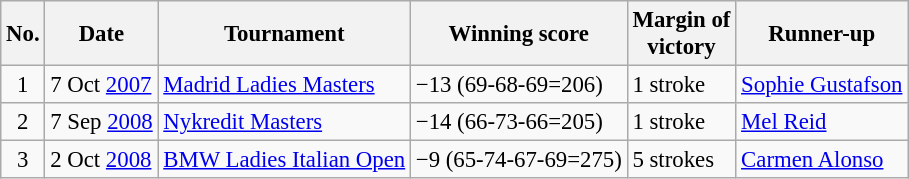<table class="wikitable" style="font-size:95%;">
<tr>
<th>No.</th>
<th>Date</th>
<th>Tournament</th>
<th>Winning score</th>
<th>Margin of<br>victory</th>
<th>Runner-up</th>
</tr>
<tr>
<td align=center>1</td>
<td>7 Oct <a href='#'>2007</a></td>
<td><a href='#'>Madrid Ladies Masters</a></td>
<td>−13 (69-68-69=206)</td>
<td>1 stroke</td>
<td> <a href='#'>Sophie Gustafson</a></td>
</tr>
<tr>
<td align=center>2</td>
<td>7 Sep <a href='#'>2008</a></td>
<td><a href='#'>Nykredit Masters</a></td>
<td>−14 (66-73-66=205)</td>
<td>1 stroke</td>
<td> <a href='#'>Mel Reid</a></td>
</tr>
<tr>
<td align=center>3</td>
<td>2 Oct <a href='#'>2008</a></td>
<td><a href='#'>BMW Ladies Italian Open</a></td>
<td>−9 (65-74-67-69=275)</td>
<td>5 strokes</td>
<td> <a href='#'>Carmen Alonso</a></td>
</tr>
</table>
